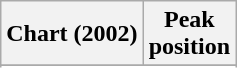<table class="wikitable">
<tr>
<th align="left">Chart (2002)</th>
<th align="center">Peak<br>position</th>
</tr>
<tr>
</tr>
<tr>
</tr>
</table>
